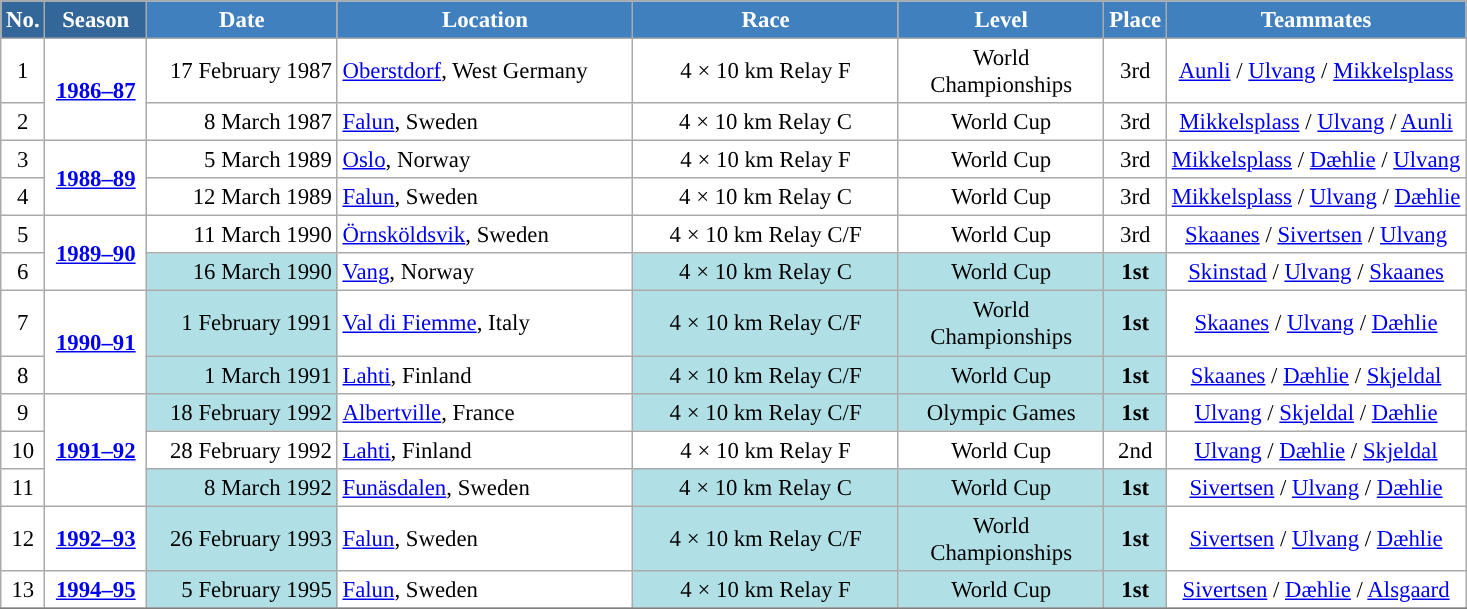<table class="wikitable sortable" style="font-size:95%; text-align:center; border:grey solid 1px; border-collapse:collapse; background:#ffffff;">
<tr style="background:#efefef;">
<th style="background-color:#369; color:white;">No.</th>
<th style="background-color:#369; color:white;">Season</th>
<th style="background-color:#4180be; color:white; width:120px;">Date</th>
<th style="background-color:#4180be; color:white; width:190px;">Location</th>
<th style="background-color:#4180be; color:white; width:170px;">Race</th>
<th style="background-color:#4180be; color:white; width:130px;">Level</th>
<th style="background-color:#4180be; color:white;">Place</th>
<th style="background-color:#4180be; color:white;">Teammates</th>
</tr>
<tr>
<td align=center>1</td>
<td rowspan=2 align=center><strong> <a href='#'>1986–87</a> </strong></td>
<td align=right>17 February 1987</td>
<td align=left> <a href='#'>Oberstdorf</a>, West Germany</td>
<td>4 × 10 km Relay F</td>
<td>World Championships</td>
<td>3rd</td>
<td><a href='#'>Aunli</a> / <a href='#'>Ulvang</a> / <a href='#'>Mikkelsplass</a></td>
</tr>
<tr>
<td align=center>2</td>
<td align=right>8 March 1987</td>
<td align=left> <a href='#'>Falun</a>, Sweden</td>
<td>4 × 10 km Relay C</td>
<td>World Cup</td>
<td>3rd</td>
<td><a href='#'>Mikkelsplass</a> / <a href='#'>Ulvang</a> / <a href='#'>Aunli</a></td>
</tr>
<tr>
<td align=center>3</td>
<td rowspan=2 align=center><strong> <a href='#'>1988–89</a> </strong></td>
<td align=right>5 March 1989</td>
<td align=left> <a href='#'>Oslo</a>, Norway</td>
<td>4 × 10 km Relay F</td>
<td>World Cup</td>
<td>3rd</td>
<td><a href='#'>Mikkelsplass</a> / <a href='#'>Dæhlie</a> / <a href='#'>Ulvang</a></td>
</tr>
<tr>
<td align=center>4</td>
<td align=right>12 March 1989</td>
<td align=left> <a href='#'>Falun</a>, Sweden</td>
<td>4 × 10 km Relay C</td>
<td>World Cup</td>
<td>3rd</td>
<td><a href='#'>Mikkelsplass</a> / <a href='#'>Ulvang</a> / <a href='#'>Dæhlie</a></td>
</tr>
<tr>
<td align=center>5</td>
<td rowspan=2 align=center><strong> <a href='#'>1989–90</a> </strong></td>
<td align=right>11 March 1990</td>
<td align=left> <a href='#'>Örnsköldsvik</a>, Sweden</td>
<td>4 × 10 km Relay C/F</td>
<td>World Cup</td>
<td>3rd</td>
<td><a href='#'>Skaanes</a> / <a href='#'>Sivertsen</a> / <a href='#'>Ulvang</a></td>
</tr>
<tr>
<td align=center>6</td>
<td bgcolor="#BOEOE6" align=right>16 March 1990</td>
<td align=left> <a href='#'>Vang</a>, Norway</td>
<td bgcolor="#BOEOE6">4 × 10 km Relay C</td>
<td bgcolor="#BOEOE6">World Cup</td>
<td bgcolor="#BOEOE6"><strong>1st</strong></td>
<td><a href='#'>Skinstad</a> / <a href='#'>Ulvang</a> / <a href='#'>Skaanes</a></td>
</tr>
<tr>
<td align=center>7</td>
<td rowspan=2 align=center><strong><a href='#'>1990–91</a></strong></td>
<td bgcolor="#BOEOE6" align=right>1 February 1991</td>
<td align=left> <a href='#'>Val di Fiemme</a>, Italy</td>
<td bgcolor="#BOEOE6">4 × 10 km Relay C/F</td>
<td bgcolor="#BOEOE6">World Championships</td>
<td bgcolor="#BOEOE6"><strong>1st</strong></td>
<td><a href='#'>Skaanes</a> / <a href='#'>Ulvang</a> / <a href='#'>Dæhlie</a></td>
</tr>
<tr>
<td align=center>8</td>
<td bgcolor="#BOEOE6" align=right>1 March 1991</td>
<td align=left> <a href='#'>Lahti</a>, Finland</td>
<td bgcolor="#BOEOE6">4 × 10 km Relay C/F</td>
<td bgcolor="#BOEOE6">World Cup</td>
<td bgcolor="#BOEOE6"><strong>1st</strong></td>
<td><a href='#'>Skaanes</a> / <a href='#'>Dæhlie</a> / <a href='#'>Skjeldal</a></td>
</tr>
<tr>
<td align=center>9</td>
<td rowspan=3 align=center><strong><a href='#'>1991–92</a></strong></td>
<td bgcolor="#BOEOE6" align=right>18 February 1992</td>
<td align=left> <a href='#'>Albertville</a>, France</td>
<td bgcolor="#BOEOE6">4 × 10 km Relay C/F</td>
<td bgcolor="#BOEOE6">Olympic Games</td>
<td bgcolor="#BOEOE6"><strong>1st</strong></td>
<td><a href='#'>Ulvang</a> / <a href='#'>Skjeldal</a> / <a href='#'>Dæhlie</a></td>
</tr>
<tr>
<td align=center>10</td>
<td align=right>28 February 1992</td>
<td align=left> <a href='#'>Lahti</a>, Finland</td>
<td>4 × 10 km Relay F</td>
<td>World Cup</td>
<td>2nd</td>
<td><a href='#'>Ulvang</a> / <a href='#'>Dæhlie</a> / <a href='#'>Skjeldal</a></td>
</tr>
<tr>
<td align=center>11</td>
<td bgcolor="#BOEOE6" align=right>8 March 1992</td>
<td align=left> <a href='#'>Funäsdalen</a>, Sweden</td>
<td bgcolor="#BOEOE6">4 × 10 km Relay C</td>
<td bgcolor="#BOEOE6">World Cup</td>
<td bgcolor="#BOEOE6"><strong>1st</strong></td>
<td><a href='#'>Sivertsen</a> / <a href='#'>Ulvang</a> / <a href='#'>Dæhlie</a></td>
</tr>
<tr>
<td align=center>12</td>
<td rowspan=1 align=center><strong><a href='#'>1992–93</a></strong></td>
<td bgcolor="#BOEOE6" align=right>26 February 1993</td>
<td align=left> <a href='#'>Falun</a>, Sweden</td>
<td bgcolor="#BOEOE6">4 × 10 km Relay C/F</td>
<td bgcolor="#BOEOE6">World Championships</td>
<td bgcolor="#BOEOE6"><strong>1st</strong></td>
<td><a href='#'>Sivertsen</a> / <a href='#'>Ulvang</a> / <a href='#'>Dæhlie</a></td>
</tr>
<tr>
<td align=center>13</td>
<td rowspan=1 align=center><strong><a href='#'>1994–95</a></strong></td>
<td bgcolor="#BOEOE6" align=right>5 February 1995</td>
<td align=left> <a href='#'>Falun</a>, Sweden</td>
<td bgcolor="#BOEOE6">4 × 10 km Relay F</td>
<td bgcolor="#BOEOE6">World Cup</td>
<td bgcolor="#BOEOE6"><strong>1st</strong></td>
<td><a href='#'>Sivertsen</a> / <a href='#'>Dæhlie</a> / <a href='#'>Alsgaard</a></td>
</tr>
<tr>
</tr>
</table>
